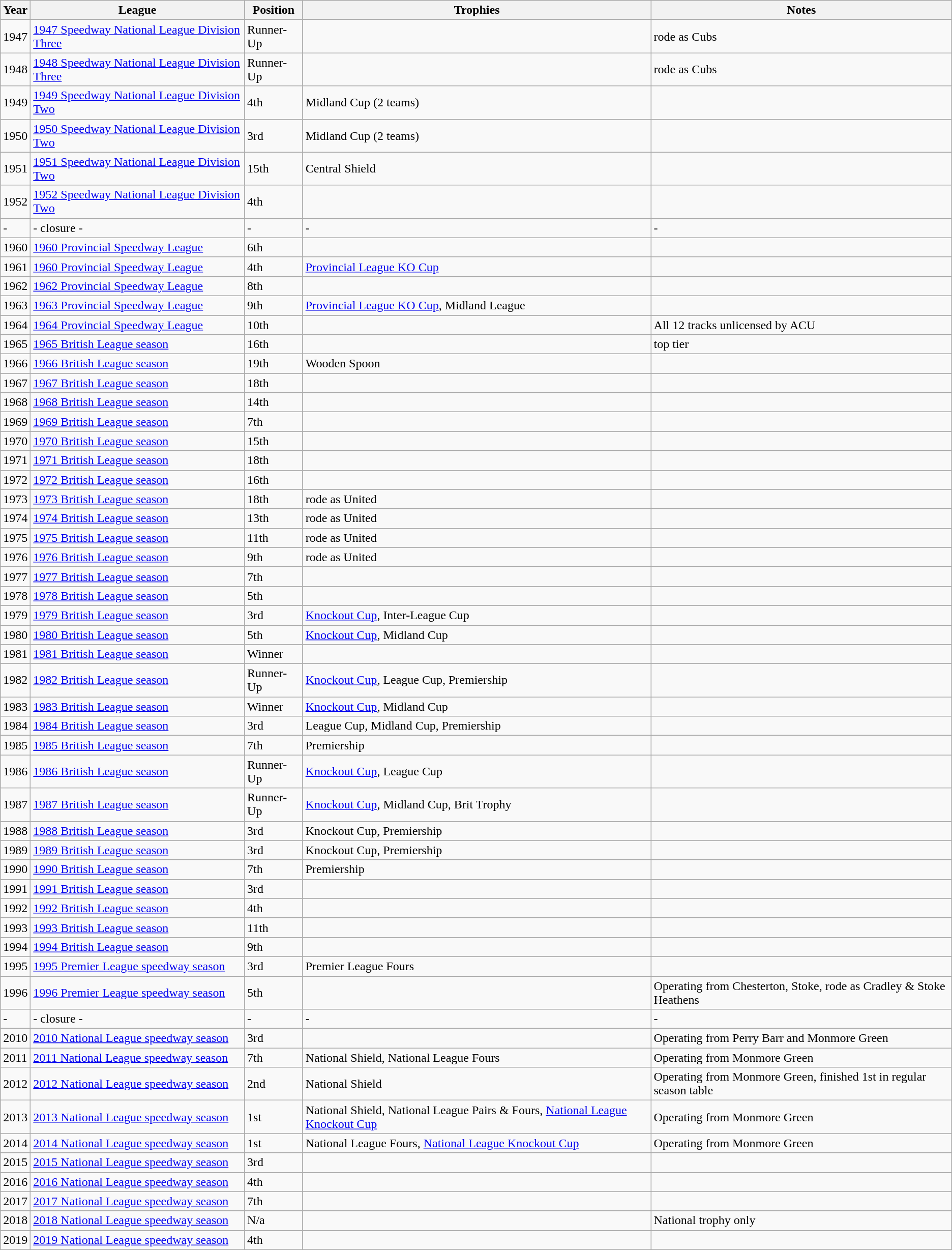<table class="wikitable" border="1">
<tr>
<th>Year</th>
<th>League</th>
<th>Position</th>
<th>Trophies</th>
<th>Notes</th>
</tr>
<tr>
<td>1947</td>
<td><a href='#'>1947 Speedway National League Division Three</a></td>
<td>Runner-Up</td>
<td></td>
<td>rode as Cubs</td>
</tr>
<tr>
<td>1948</td>
<td><a href='#'>1948 Speedway National League Division Three</a></td>
<td>Runner-Up</td>
<td></td>
<td>rode as Cubs</td>
</tr>
<tr>
<td>1949</td>
<td><a href='#'>1949 Speedway National League Division Two</a></td>
<td>4th</td>
<td>Midland Cup (2 teams)</td>
<td></td>
</tr>
<tr>
<td>1950</td>
<td><a href='#'>1950 Speedway National League Division Two</a></td>
<td>3rd</td>
<td>Midland Cup (2 teams)</td>
<td></td>
</tr>
<tr>
<td>1951</td>
<td><a href='#'>1951 Speedway National League Division Two</a></td>
<td>15th</td>
<td>Central Shield</td>
<td></td>
</tr>
<tr>
<td>1952</td>
<td><a href='#'>1952 Speedway National League Division Two</a></td>
<td>4th</td>
<td></td>
<td></td>
</tr>
<tr>
<td>-</td>
<td>- closure -</td>
<td>-</td>
<td>-</td>
<td>-</td>
</tr>
<tr>
<td>1960</td>
<td><a href='#'>1960 Provincial Speedway League</a></td>
<td>6th</td>
<td></td>
<td></td>
</tr>
<tr>
<td>1961</td>
<td><a href='#'>1960 Provincial Speedway League</a></td>
<td>4th</td>
<td><a href='#'>Provincial League KO Cup</a></td>
<td></td>
</tr>
<tr>
<td>1962</td>
<td><a href='#'>1962 Provincial Speedway League</a></td>
<td>8th</td>
<td></td>
<td></td>
</tr>
<tr>
<td>1963</td>
<td><a href='#'>1963 Provincial Speedway League</a></td>
<td>9th</td>
<td><a href='#'>Provincial League KO Cup</a>, Midland League</td>
<td></td>
</tr>
<tr>
<td>1964</td>
<td><a href='#'>1964 Provincial Speedway League</a></td>
<td>10th</td>
<td></td>
<td>All 12 tracks unlicensed by ACU</td>
</tr>
<tr>
<td>1965</td>
<td><a href='#'>1965 British League season</a></td>
<td>16th</td>
<td></td>
<td>top tier</td>
</tr>
<tr>
<td>1966</td>
<td><a href='#'>1966 British League season</a></td>
<td>19th</td>
<td>Wooden Spoon</td>
<td></td>
</tr>
<tr>
<td>1967</td>
<td><a href='#'>1967 British League season</a></td>
<td>18th</td>
<td></td>
<td></td>
</tr>
<tr>
<td>1968</td>
<td><a href='#'>1968 British League season</a></td>
<td>14th</td>
<td></td>
<td></td>
</tr>
<tr>
<td>1969</td>
<td><a href='#'>1969 British League season</a></td>
<td>7th</td>
<td></td>
<td></td>
</tr>
<tr>
<td>1970</td>
<td><a href='#'>1970 British League season</a></td>
<td>15th</td>
<td></td>
<td></td>
</tr>
<tr>
<td>1971</td>
<td><a href='#'>1971 British League season</a></td>
<td>18th</td>
<td></td>
<td></td>
</tr>
<tr>
<td>1972</td>
<td><a href='#'>1972 British League season</a></td>
<td>16th</td>
<td></td>
<td></td>
</tr>
<tr>
<td>1973</td>
<td><a href='#'>1973 British League season</a></td>
<td>18th</td>
<td>rode as United</td>
<td></td>
</tr>
<tr>
<td>1974</td>
<td><a href='#'>1974 British League season</a></td>
<td>13th</td>
<td>rode as United</td>
<td></td>
</tr>
<tr>
<td>1975</td>
<td><a href='#'>1975 British League season</a></td>
<td>11th</td>
<td>rode as United</td>
<td></td>
</tr>
<tr>
<td>1976</td>
<td><a href='#'>1976 British League season</a></td>
<td>9th</td>
<td>rode as United</td>
<td></td>
</tr>
<tr>
<td>1977</td>
<td><a href='#'>1977 British League season</a></td>
<td>7th</td>
<td></td>
<td></td>
</tr>
<tr>
<td>1978</td>
<td><a href='#'>1978 British League season</a></td>
<td>5th</td>
<td></td>
<td></td>
</tr>
<tr>
<td>1979</td>
<td><a href='#'>1979 British League season</a></td>
<td>3rd</td>
<td><a href='#'>Knockout Cup</a>, Inter-League Cup</td>
<td></td>
</tr>
<tr>
<td>1980</td>
<td><a href='#'>1980 British League season</a></td>
<td>5th</td>
<td><a href='#'>Knockout Cup</a>, Midland Cup</td>
<td></td>
</tr>
<tr>
<td>1981</td>
<td><a href='#'>1981 British League season</a></td>
<td>Winner</td>
<td></td>
</tr>
<tr>
<td>1982</td>
<td><a href='#'>1982 British League season</a></td>
<td>Runner-Up</td>
<td><a href='#'>Knockout Cup</a>, League Cup, Premiership</td>
<td></td>
</tr>
<tr>
<td>1983</td>
<td><a href='#'>1983 British League season</a></td>
<td>Winner</td>
<td><a href='#'>Knockout Cup</a>, Midland Cup</td>
<td></td>
</tr>
<tr>
<td>1984</td>
<td><a href='#'>1984 British League season</a></td>
<td>3rd</td>
<td>League Cup, Midland Cup, Premiership</td>
<td></td>
</tr>
<tr>
<td>1985</td>
<td><a href='#'>1985 British League season</a></td>
<td>7th</td>
<td>Premiership</td>
<td></td>
</tr>
<tr>
<td>1986</td>
<td><a href='#'>1986 British League season</a></td>
<td>Runner-Up</td>
<td><a href='#'>Knockout Cup</a>, League Cup</td>
<td></td>
</tr>
<tr>
<td>1987</td>
<td><a href='#'>1987 British League season</a></td>
<td>Runner-Up</td>
<td><a href='#'>Knockout Cup</a>, Midland Cup, Brit Trophy</td>
<td></td>
</tr>
<tr>
<td>1988</td>
<td><a href='#'>1988 British League season</a></td>
<td>3rd</td>
<td>Knockout Cup, Premiership</td>
<td></td>
</tr>
<tr>
<td>1989</td>
<td><a href='#'>1989 British League season</a></td>
<td>3rd</td>
<td>Knockout Cup, Premiership</td>
<td></td>
</tr>
<tr>
<td>1990</td>
<td><a href='#'>1990 British League season</a></td>
<td>7th</td>
<td>Premiership</td>
<td></td>
</tr>
<tr>
<td>1991</td>
<td><a href='#'>1991 British League season</a></td>
<td>3rd</td>
<td></td>
<td></td>
</tr>
<tr>
<td>1992</td>
<td><a href='#'>1992 British League season</a></td>
<td>4th</td>
<td></td>
<td></td>
</tr>
<tr>
<td>1993</td>
<td><a href='#'>1993 British League season</a></td>
<td>11th</td>
<td></td>
<td></td>
</tr>
<tr>
<td>1994</td>
<td><a href='#'>1994 British League season</a></td>
<td>9th</td>
<td></td>
<td></td>
</tr>
<tr>
<td>1995</td>
<td><a href='#'>1995 Premier League speedway season</a></td>
<td>3rd</td>
<td>Premier League Fours</td>
<td></td>
</tr>
<tr>
<td>1996</td>
<td><a href='#'>1996 Premier League speedway season</a></td>
<td>5th</td>
<td></td>
<td>Operating from Chesterton, Stoke, rode as Cradley & Stoke Heathens</td>
</tr>
<tr>
<td>-</td>
<td>- closure -</td>
<td>-</td>
<td>-</td>
<td>-</td>
</tr>
<tr>
<td>2010</td>
<td><a href='#'>2010 National League speedway season</a></td>
<td>3rd</td>
<td></td>
<td>Operating from Perry Barr and Monmore Green</td>
</tr>
<tr>
<td>2011</td>
<td><a href='#'>2011 National League speedway season</a></td>
<td>7th</td>
<td>National Shield, National League Fours</td>
<td>Operating from Monmore Green</td>
</tr>
<tr>
<td>2012</td>
<td><a href='#'>2012 National League speedway season</a></td>
<td>2nd</td>
<td>National Shield</td>
<td>Operating from Monmore Green, finished 1st in regular season table</td>
</tr>
<tr>
<td>2013</td>
<td><a href='#'>2013 National League speedway season</a></td>
<td>1st</td>
<td>National Shield, National League Pairs & Fours, <a href='#'>National League Knockout Cup</a></td>
<td>Operating from Monmore Green</td>
</tr>
<tr>
<td>2014</td>
<td><a href='#'>2014 National League speedway season</a></td>
<td>1st</td>
<td>National League Fours, <a href='#'>National League Knockout Cup</a></td>
<td>Operating from Monmore Green</td>
</tr>
<tr>
<td>2015</td>
<td><a href='#'>2015 National League speedway season</a></td>
<td>3rd</td>
<td></td>
<td></td>
</tr>
<tr>
<td>2016</td>
<td><a href='#'>2016 National League speedway season</a></td>
<td>4th</td>
<td></td>
<td></td>
</tr>
<tr>
<td>2017</td>
<td><a href='#'>2017 National League speedway season</a></td>
<td>7th</td>
<td></td>
<td></td>
</tr>
<tr>
<td>2018</td>
<td><a href='#'>2018 National League speedway season</a></td>
<td>N/a</td>
<td></td>
<td>National trophy only</td>
</tr>
<tr>
<td>2019</td>
<td><a href='#'>2019 National League speedway season</a></td>
<td>4th</td>
<td></td>
<td></td>
</tr>
</table>
